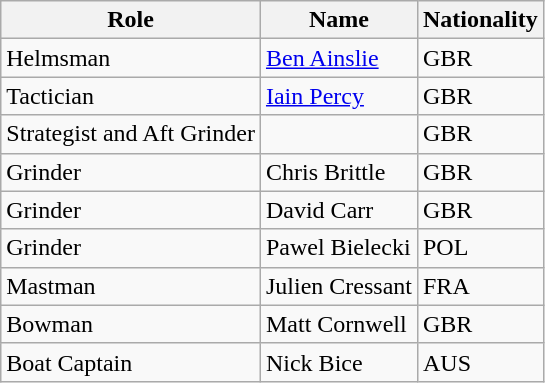<table class="wikitable">
<tr>
<th>Role</th>
<th>Name</th>
<th>Nationality</th>
</tr>
<tr>
<td>Helmsman</td>
<td><a href='#'>Ben Ainslie</a></td>
<td> GBR</td>
</tr>
<tr>
<td>Tactician</td>
<td><a href='#'>Iain Percy</a></td>
<td> GBR</td>
</tr>
<tr>
<td>Strategist and Aft Grinder</td>
<td></td>
<td> GBR</td>
</tr>
<tr>
<td>Grinder</td>
<td>Chris Brittle</td>
<td> GBR</td>
</tr>
<tr>
<td>Grinder</td>
<td>David Carr</td>
<td> GBR</td>
</tr>
<tr>
<td>Grinder</td>
<td>Pawel Bielecki</td>
<td> POL</td>
</tr>
<tr>
<td>Mastman</td>
<td>Julien Cressant</td>
<td> FRA</td>
</tr>
<tr>
<td>Bowman</td>
<td>Matt Cornwell</td>
<td> GBR</td>
</tr>
<tr>
<td>Boat Captain</td>
<td>Nick Bice</td>
<td> AUS</td>
</tr>
</table>
